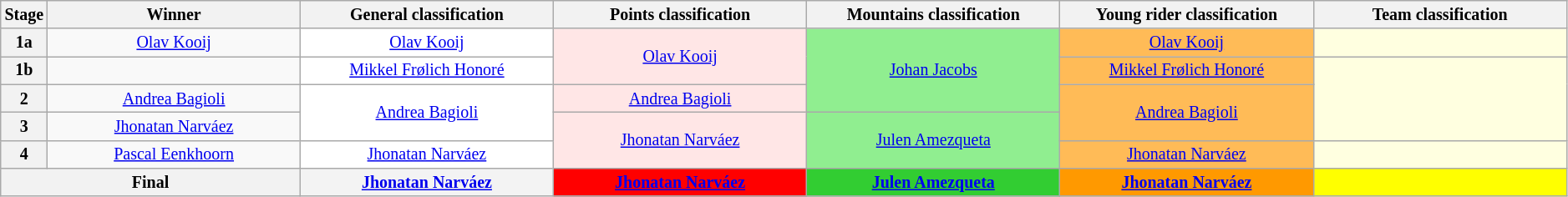<table class="wikitable" style="text-align: center; font-size:smaller;">
<tr>
<th width="1%">Stage</th>
<th width="16.5%">Winner</th>
<th width="16.5%">General classification <br> </th>
<th width="16.5%">Points classification <br> </th>
<th width="16.5%">Mountains classification <br> </th>
<th width="16.5%">Young rider classification <br> </th>
<th width="16.5%">Team classification</th>
</tr>
<tr>
<th>1a</th>
<td><a href='#'>Olav Kooij</a></td>
<td style="background:white;"><a href='#'>Olav Kooij</a></td>
<td style="background:#FFE6E6;" rowspan="2"><a href='#'>Olav Kooij</a></td>
<td style="background:lightgreen;" rowspan="3"><a href='#'>Johan Jacobs</a></td>
<td style="background:#FFBB57;"><a href='#'>Olav Kooij</a></td>
<td style="background:lightyellow;"></td>
</tr>
<tr>
<th>1b</th>
<td></td>
<td style="background:white;"><a href='#'>Mikkel Frølich Honoré</a></td>
<td style="background:#FFBB57;"><a href='#'>Mikkel Frølich Honoré</a></td>
<td style="background:lightyellow;" rowspan="3"></td>
</tr>
<tr>
<th>2</th>
<td><a href='#'>Andrea Bagioli</a></td>
<td style="background:white;" rowspan="2"><a href='#'>Andrea Bagioli</a></td>
<td style="background:#FFE6E6;"><a href='#'>Andrea Bagioli</a></td>
<td style="background:#FFBB57;" rowspan="2"><a href='#'>Andrea Bagioli</a></td>
</tr>
<tr>
<th>3</th>
<td><a href='#'>Jhonatan Narváez</a></td>
<td style="background:#FFE6E6;" rowspan="2"><a href='#'>Jhonatan Narváez</a></td>
<td style="background:lightgreen;" rowspan="2"><a href='#'>Julen Amezqueta</a></td>
</tr>
<tr>
<th>4</th>
<td><a href='#'>Pascal Eenkhoorn</a></td>
<td style="background:white;"><a href='#'>Jhonatan Narváez</a></td>
<td style="background:#FFBB57;"><a href='#'>Jhonatan Narváez</a></td>
<td style="background:lightyellow;"></td>
</tr>
<tr>
<th colspan="2">Final</th>
<th style="background:#F3F3F3;"><a href='#'>Jhonatan Narváez</a></th>
<th style="background:#f00;"><a href='#'>Jhonatan Narváez</a></th>
<th style="background:limegreen;"><a href='#'>Julen Amezqueta</a></th>
<th style="background:#FF9900;"><a href='#'>Jhonatan Narváez</a></th>
<th style="background:yellow;"></th>
</tr>
</table>
